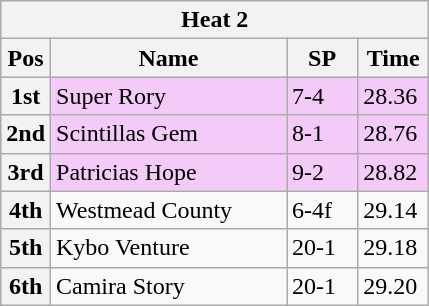<table class="wikitable">
<tr>
<th colspan="6">Heat 2</th>
</tr>
<tr>
<th width=20>Pos</th>
<th width=150>Name</th>
<th width=40>SP</th>
<th width=40>Time</th>
</tr>
<tr style="background: #f4caf9;">
<th>1st</th>
<td>Super Rory</td>
<td>7-4</td>
<td>28.36</td>
</tr>
<tr style="background: #f4caf9;">
<th>2nd</th>
<td>Scintillas Gem</td>
<td>8-1</td>
<td>28.76</td>
</tr>
<tr style="background: #f4caf9;">
<th>3rd</th>
<td>Patricias Hope</td>
<td>9-2</td>
<td>28.82</td>
</tr>
<tr>
<th>4th</th>
<td>Westmead County</td>
<td>6-4f</td>
<td>29.14</td>
</tr>
<tr>
<th>5th</th>
<td>Kybo Venture</td>
<td>20-1</td>
<td>29.18</td>
</tr>
<tr>
<th>6th</th>
<td>Camira Story</td>
<td>20-1</td>
<td>29.20</td>
</tr>
</table>
